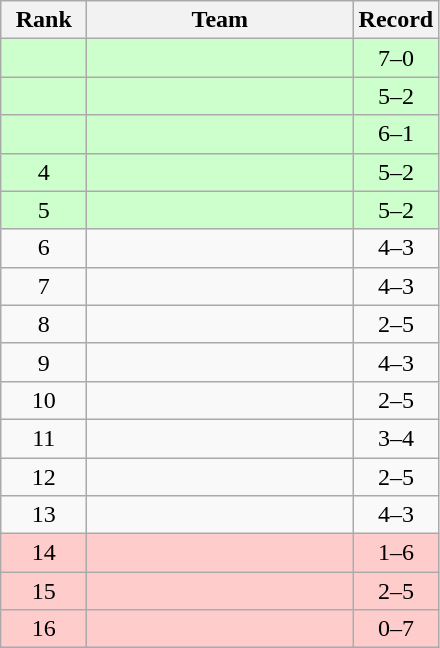<table class="wikitable" style="text-align: center">
<tr>
<th width=50>Rank</th>
<th width=170>Team</th>
<th width=50>Record</th>
</tr>
<tr bgcolor=ccffcc>
<td></td>
<td align=left></td>
<td>7–0</td>
</tr>
<tr bgcolor=ccffcc>
<td></td>
<td align=left></td>
<td>5–2</td>
</tr>
<tr bgcolor=ccffcc>
<td></td>
<td align=left></td>
<td>6–1</td>
</tr>
<tr bgcolor=ccffcc>
<td>4</td>
<td align=left></td>
<td>5–2</td>
</tr>
<tr bgcolor=ccffcc>
<td>5</td>
<td align=left></td>
<td>5–2</td>
</tr>
<tr>
<td>6</td>
<td align=left></td>
<td>4–3</td>
</tr>
<tr>
<td>7</td>
<td align=left></td>
<td>4–3</td>
</tr>
<tr>
<td>8</td>
<td align=left></td>
<td>2–5</td>
</tr>
<tr>
<td>9</td>
<td align=left></td>
<td>4–3</td>
</tr>
<tr>
<td>10</td>
<td align=left></td>
<td>2–5</td>
</tr>
<tr>
<td>11</td>
<td align=left></td>
<td>3–4</td>
</tr>
<tr>
<td>12</td>
<td align=left></td>
<td>2–5</td>
</tr>
<tr>
<td>13</td>
<td align=left></td>
<td>4–3</td>
</tr>
<tr bgcolor=#ffcccc>
<td>14</td>
<td align=left></td>
<td>1–6</td>
</tr>
<tr bgcolor=#ffcccc>
<td>15</td>
<td align=left></td>
<td>2–5</td>
</tr>
<tr bgcolor=#ffcccc>
<td>16</td>
<td align=left></td>
<td>0–7</td>
</tr>
</table>
